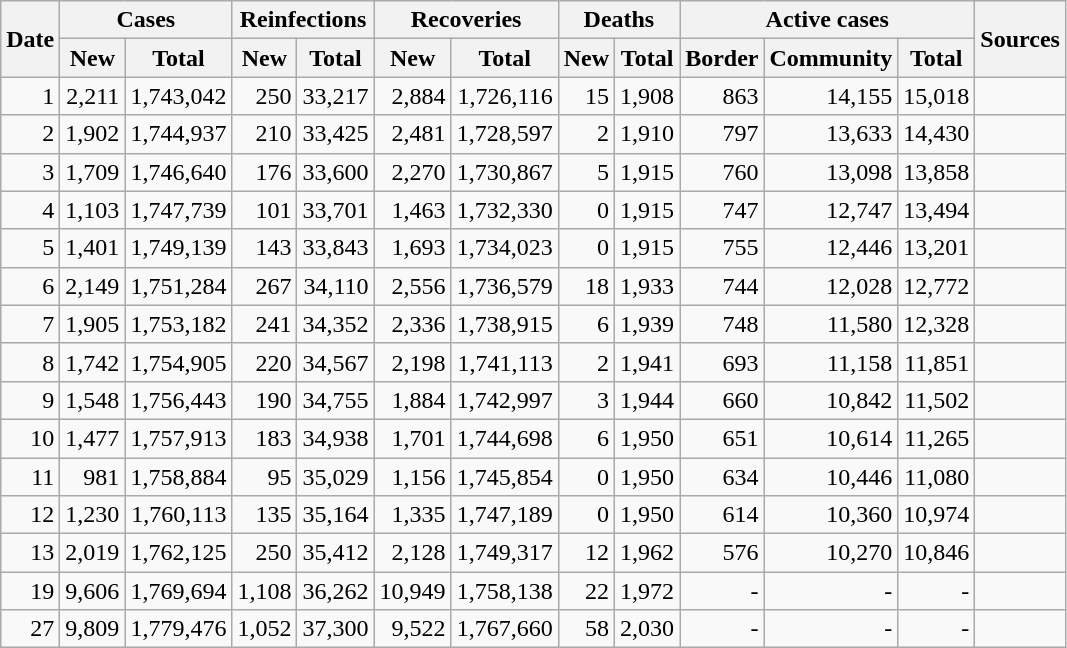<table class="wikitable sortable mw-collapsible mw-collapsed sticky-header-multi sort-under" style="text-align:right;">
<tr>
<th rowspan=2>Date</th>
<th colspan=2>Cases</th>
<th colspan=2>Reinfections</th>
<th colspan=2>Recoveries</th>
<th colspan=2>Deaths</th>
<th colspan=3>Active cases</th>
<th rowspan=2 class="unsortable">Sources</th>
</tr>
<tr>
<th>New</th>
<th>Total</th>
<th>New</th>
<th>Total</th>
<th>New</th>
<th>Total</th>
<th>New</th>
<th>Total</th>
<th>Border</th>
<th>Community</th>
<th>Total</th>
</tr>
<tr>
<td>1</td>
<td>2,211</td>
<td>1,743,042</td>
<td>250</td>
<td>33,217</td>
<td>2,884</td>
<td>1,726,116</td>
<td>15</td>
<td>1,908</td>
<td>863</td>
<td>14,155</td>
<td>15,018</td>
<td></td>
</tr>
<tr>
<td>2</td>
<td>1,902</td>
<td>1,744,937</td>
<td>210</td>
<td>33,425</td>
<td>2,481</td>
<td>1,728,597</td>
<td>2</td>
<td>1,910</td>
<td>797</td>
<td>13,633</td>
<td>14,430</td>
<td></td>
</tr>
<tr>
<td>3</td>
<td>1,709</td>
<td>1,746,640</td>
<td>176</td>
<td>33,600</td>
<td>2,270</td>
<td>1,730,867</td>
<td>5</td>
<td>1,915</td>
<td>760</td>
<td>13,098</td>
<td>13,858</td>
<td></td>
</tr>
<tr>
<td>4</td>
<td>1,103</td>
<td>1,747,739</td>
<td>101</td>
<td>33,701</td>
<td>1,463</td>
<td>1,732,330</td>
<td>0</td>
<td>1,915</td>
<td>747</td>
<td>12,747</td>
<td>13,494</td>
<td></td>
</tr>
<tr>
<td>5</td>
<td>1,401</td>
<td>1,749,139</td>
<td>143</td>
<td>33,843</td>
<td>1,693</td>
<td>1,734,023</td>
<td>0</td>
<td>1,915</td>
<td>755</td>
<td>12,446</td>
<td>13,201</td>
<td></td>
</tr>
<tr>
<td>6</td>
<td>2,149</td>
<td>1,751,284</td>
<td>267</td>
<td>34,110</td>
<td>2,556</td>
<td>1,736,579</td>
<td>18</td>
<td>1,933</td>
<td>744</td>
<td>12,028</td>
<td>12,772</td>
<td></td>
</tr>
<tr>
<td>7</td>
<td>1,905</td>
<td>1,753,182</td>
<td>241</td>
<td>34,352</td>
<td>2,336</td>
<td>1,738,915</td>
<td>6</td>
<td>1,939</td>
<td>748</td>
<td>11,580</td>
<td>12,328</td>
<td></td>
</tr>
<tr>
<td>8</td>
<td>1,742</td>
<td>1,754,905</td>
<td>220</td>
<td>34,567</td>
<td>2,198</td>
<td>1,741,113</td>
<td>2</td>
<td>1,941</td>
<td>693</td>
<td>11,158</td>
<td>11,851</td>
<td></td>
</tr>
<tr>
<td>9</td>
<td>1,548</td>
<td>1,756,443</td>
<td>190</td>
<td>34,755</td>
<td>1,884</td>
<td>1,742,997</td>
<td>3</td>
<td>1,944</td>
<td>660</td>
<td>10,842</td>
<td>11,502</td>
<td></td>
</tr>
<tr>
<td>10</td>
<td>1,477</td>
<td>1,757,913</td>
<td>183</td>
<td>34,938</td>
<td>1,701</td>
<td>1,744,698</td>
<td>6</td>
<td>1,950</td>
<td>651</td>
<td>10,614</td>
<td>11,265</td>
<td></td>
</tr>
<tr>
<td>11</td>
<td>981</td>
<td>1,758,884</td>
<td>95</td>
<td>35,029</td>
<td>1,156</td>
<td>1,745,854</td>
<td>0</td>
<td>1,950</td>
<td>634</td>
<td>10,446</td>
<td>11,080</td>
<td></td>
</tr>
<tr>
<td>12</td>
<td>1,230</td>
<td>1,760,113</td>
<td>135</td>
<td>35,164</td>
<td>1,335</td>
<td>1,747,189</td>
<td>0</td>
<td>1,950</td>
<td>614</td>
<td>10,360</td>
<td>10,974</td>
<td></td>
</tr>
<tr>
<td>13</td>
<td>2,019</td>
<td>1,762,125</td>
<td>250</td>
<td>35,412</td>
<td>2,128</td>
<td>1,749,317</td>
<td>12</td>
<td>1,962</td>
<td>576</td>
<td>10,270</td>
<td>10,846</td>
<td></td>
</tr>
<tr>
<td>19</td>
<td>9,606</td>
<td>1,769,694</td>
<td>1,108</td>
<td>36,262</td>
<td>10,949</td>
<td>1,758,138</td>
<td>22</td>
<td>1,972</td>
<td>-</td>
<td>-</td>
<td>-</td>
<td></td>
</tr>
<tr>
<td>27</td>
<td>9,809</td>
<td>1,779,476</td>
<td>1,052</td>
<td>37,300</td>
<td>9,522</td>
<td>1,767,660</td>
<td>58</td>
<td>2,030</td>
<td>-</td>
<td>-</td>
<td>-</td>
<td></td>
</tr>
</table>
